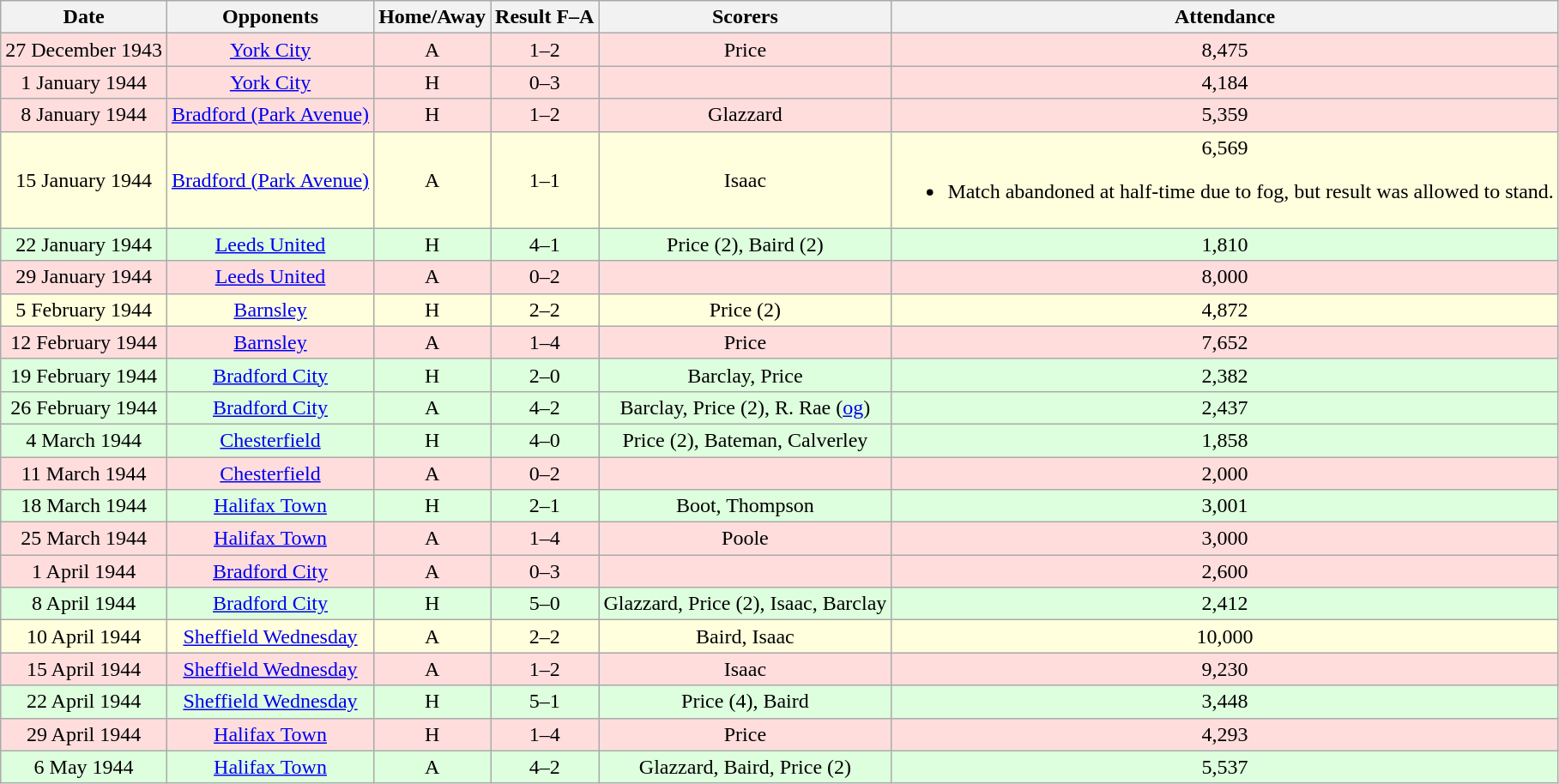<table class="wikitable" style="text-align:center;">
<tr>
<th scope="col">Date</th>
<th scope="col">Opponents</th>
<th scope="col">Home/Away</th>
<th scope="col">Result F–A</th>
<th scope="col">Scorers</th>
<th scope="col">Attendance</th>
</tr>
<tr style="background: #ffdddd">
<td>27 December 1943</td>
<td><a href='#'>York City</a></td>
<td>A</td>
<td>1–2</td>
<td>Price</td>
<td>8,475</td>
</tr>
<tr style="background: #ffdddd">
<td>1 January 1944</td>
<td><a href='#'>York City</a></td>
<td>H</td>
<td>0–3</td>
<td></td>
<td>4,184</td>
</tr>
<tr style="background: #ffdddd">
<td>8 January 1944</td>
<td><a href='#'>Bradford (Park Avenue)</a></td>
<td>H</td>
<td>1–2</td>
<td>Glazzard</td>
<td>5,359</td>
</tr>
<tr style="background: #ffffdd">
<td>15 January 1944</td>
<td><a href='#'>Bradford (Park Avenue)</a></td>
<td>A</td>
<td>1–1</td>
<td>Isaac</td>
<td>6,569<br><ul><li>Match abandoned at half-time due to fog, but result was allowed to stand.</li></ul></td>
</tr>
<tr style="background: #ddffdd">
<td>22 January 1944</td>
<td><a href='#'>Leeds United</a></td>
<td>H</td>
<td>4–1</td>
<td>Price (2), Baird (2)</td>
<td>1,810</td>
</tr>
<tr style="background: #ffdddd">
<td>29 January 1944</td>
<td><a href='#'>Leeds United</a></td>
<td>A</td>
<td>0–2</td>
<td></td>
<td>8,000</td>
</tr>
<tr style="background: #ffffdd">
<td>5 February 1944</td>
<td><a href='#'>Barnsley</a></td>
<td>H</td>
<td>2–2</td>
<td>Price (2)</td>
<td>4,872</td>
</tr>
<tr style="background: #ffdddd">
<td>12 February 1944</td>
<td><a href='#'>Barnsley</a></td>
<td>A</td>
<td>1–4</td>
<td>Price</td>
<td>7,652</td>
</tr>
<tr style="background: #ddffdd">
<td>19 February 1944</td>
<td><a href='#'>Bradford City</a></td>
<td>H</td>
<td>2–0</td>
<td>Barclay, Price</td>
<td>2,382</td>
</tr>
<tr style="background: #ddffdd">
<td>26 February 1944</td>
<td><a href='#'>Bradford City</a></td>
<td>A</td>
<td>4–2</td>
<td>Barclay, Price (2), R. Rae (<a href='#'>og</a>)</td>
<td>2,437</td>
</tr>
<tr style="background: #ddffdd">
<td>4 March 1944</td>
<td><a href='#'>Chesterfield</a></td>
<td>H</td>
<td>4–0</td>
<td>Price (2), Bateman, Calverley</td>
<td>1,858</td>
</tr>
<tr style="background: #ffdddd">
<td>11 March 1944</td>
<td><a href='#'>Chesterfield</a></td>
<td>A</td>
<td>0–2</td>
<td></td>
<td>2,000</td>
</tr>
<tr style="background: #ddffdd">
<td>18 March 1944</td>
<td><a href='#'>Halifax Town</a></td>
<td>H</td>
<td>2–1</td>
<td>Boot, Thompson</td>
<td>3,001</td>
</tr>
<tr style="background: #ffdddd">
<td>25 March 1944</td>
<td><a href='#'>Halifax Town</a></td>
<td>A</td>
<td>1–4</td>
<td>Poole</td>
<td>3,000</td>
</tr>
<tr style="background: #ffdddd">
<td>1 April 1944</td>
<td><a href='#'>Bradford City</a></td>
<td>A</td>
<td>0–3</td>
<td></td>
<td>2,600</td>
</tr>
<tr style="background: #ddffdd">
<td>8 April 1944</td>
<td><a href='#'>Bradford City</a></td>
<td>H</td>
<td>5–0</td>
<td>Glazzard, Price (2), Isaac, Barclay</td>
<td>2,412</td>
</tr>
<tr style="background: #ffffdd">
<td>10 April 1944</td>
<td><a href='#'>Sheffield Wednesday</a></td>
<td>A</td>
<td>2–2</td>
<td>Baird, Isaac</td>
<td>10,000</td>
</tr>
<tr style="background: #ffdddd">
<td>15 April 1944</td>
<td><a href='#'>Sheffield Wednesday</a></td>
<td>A</td>
<td>1–2</td>
<td>Isaac</td>
<td>9,230</td>
</tr>
<tr style="background: #ddffdd">
<td>22 April 1944</td>
<td><a href='#'>Sheffield Wednesday</a></td>
<td>H</td>
<td>5–1</td>
<td>Price (4), Baird</td>
<td>3,448</td>
</tr>
<tr style="background: #ffdddd">
<td>29 April 1944</td>
<td><a href='#'>Halifax Town</a></td>
<td>H</td>
<td>1–4</td>
<td>Price</td>
<td>4,293</td>
</tr>
<tr style="background: #ddffdd">
<td>6 May 1944</td>
<td><a href='#'>Halifax Town</a></td>
<td>A</td>
<td>4–2</td>
<td>Glazzard, Baird, Price (2)</td>
<td>5,537</td>
</tr>
</table>
